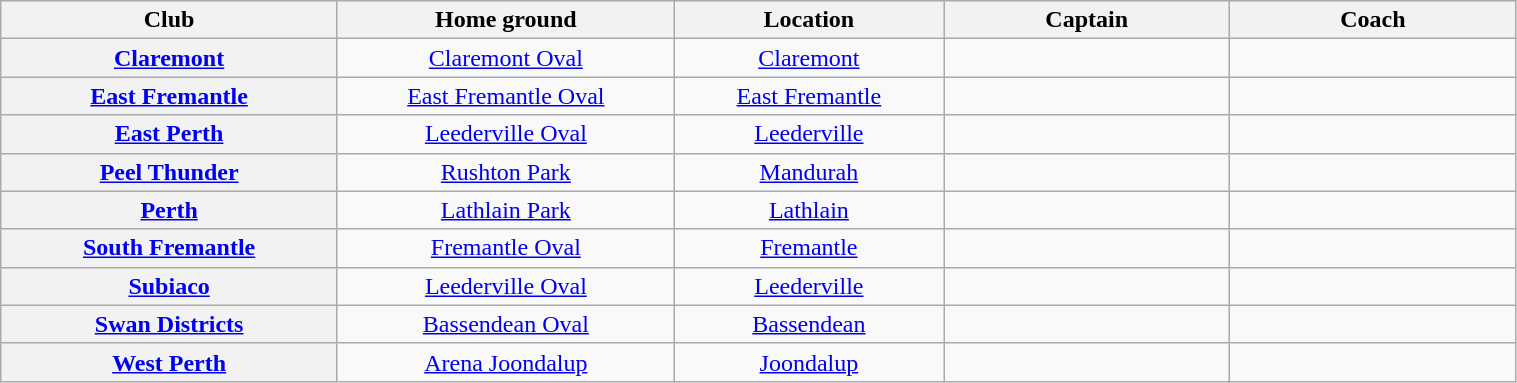<table class="wikitable sortable" style="width:80%; text-align:center">
<tr>
<th style="width:20%">Club</th>
<th style="width:20%">Home ground</th>
<th style="width:16%">Location</th>
<th style="width:17%">Captain</th>
<th style="width:17%">Coach</th>
</tr>
<tr>
<th scope="row"><a href='#'>Claremont</a></th>
<td><a href='#'>Claremont Oval</a></td>
<td><a href='#'>Claremont</a></td>
<td></td>
<td></td>
</tr>
<tr>
<th scope="row"><a href='#'>East Fremantle</a></th>
<td><a href='#'>East Fremantle Oval</a></td>
<td><a href='#'>East Fremantle</a></td>
<td></td>
<td></td>
</tr>
<tr>
<th scope="row"><a href='#'>East Perth</a></th>
<td><a href='#'>Leederville Oval</a></td>
<td><a href='#'>Leederville</a></td>
<td><br></td>
<td></td>
</tr>
<tr>
<th scope="row"><a href='#'>Peel Thunder</a></th>
<td><a href='#'>Rushton Park</a></td>
<td><a href='#'>Mandurah</a></td>
<td></td>
<td></td>
</tr>
<tr>
<th scope="row"><a href='#'>Perth</a></th>
<td><a href='#'>Lathlain Park</a></td>
<td><a href='#'>Lathlain</a></td>
<td></td>
<td></td>
</tr>
<tr>
<th scope="row"><a href='#'>South Fremantle</a></th>
<td><a href='#'>Fremantle Oval</a></td>
<td><a href='#'>Fremantle</a></td>
<td></td>
<td></td>
</tr>
<tr>
<th scope="row"><a href='#'>Subiaco</a></th>
<td><a href='#'>Leederville Oval</a></td>
<td><a href='#'>Leederville</a></td>
<td></td>
<td></td>
</tr>
<tr>
<th scope="row"><a href='#'>Swan Districts</a></th>
<td><a href='#'>Bassendean Oval</a></td>
<td><a href='#'>Bassendean</a></td>
<td><br></td>
<td></td>
</tr>
<tr>
<th scope="row"><a href='#'>West Perth</a></th>
<td><a href='#'>Arena Joondalup</a></td>
<td><a href='#'>Joondalup</a></td>
<td></td>
<td></td>
</tr>
</table>
